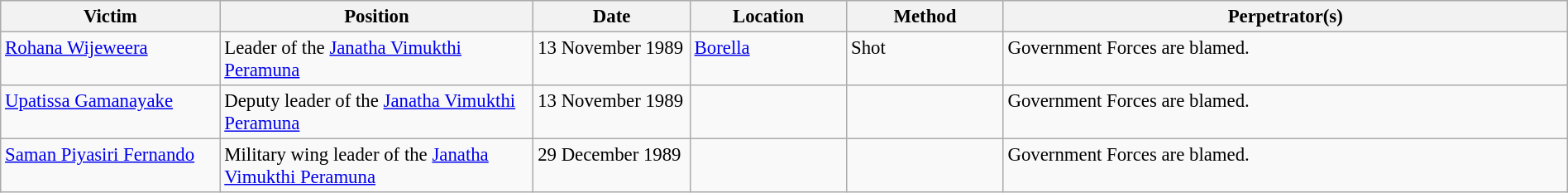<table class="wikitable" style="font-size:95%;width:100%;">
<tr>
<th width="14%">Victim</th>
<th width="20%">Position</th>
<th width="10%">Date</th>
<th width="10%">Location</th>
<th width="10%">Method</th>
<th width="36%">Perpetrator(s)</th>
</tr>
<tr valign=top>
<td><a href='#'>Rohana Wijeweera</a></td>
<td>Leader of the <a href='#'>Janatha Vimukthi Peramuna</a></td>
<td>13 November 1989</td>
<td><a href='#'>Borella</a></td>
<td>Shot</td>
<td>Government Forces are blamed.</td>
</tr>
<tr valign=top>
<td><a href='#'>Upatissa Gamanayake </a></td>
<td>Deputy leader of the <a href='#'>Janatha Vimukthi Peramuna</a></td>
<td>13 November 1989</td>
<td></td>
<td></td>
<td>Government Forces are blamed.</td>
</tr>
<tr valign=top>
<td><a href='#'>Saman Piyasiri Fernando</a></td>
<td>Military wing leader of the <a href='#'>Janatha Vimukthi Peramuna</a></td>
<td>29 December 1989</td>
<td></td>
<td></td>
<td>Government Forces are blamed.</td>
</tr>
</table>
